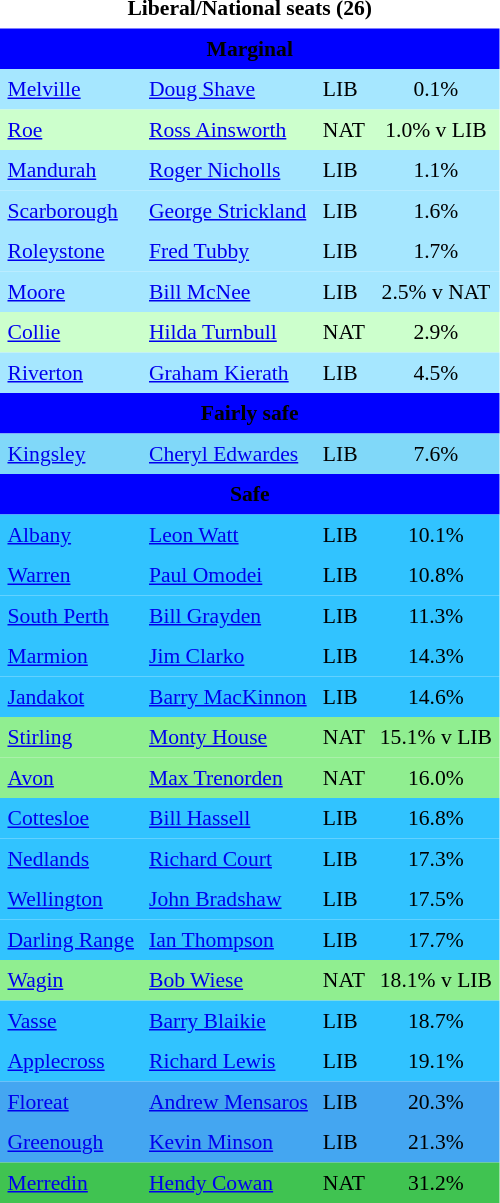<table class="toccolours" cellpadding="5" cellspacing="0" style="float:left; margin-right:.5em; margin-top:.4em; font-size:90%;">
<tr>
<td COLSPAN=4 align="center"><strong>Liberal/National seats (26)</strong></td>
</tr>
<tr>
<td COLSPAN=4 align="center" bgcolor="Blue"><span><strong>Marginal</strong></span></td>
</tr>
<tr>
<td align="left" bgcolor="A6E7FF"><a href='#'>Melville</a></td>
<td align="left" bgcolor="A6E7FF"><a href='#'>Doug Shave</a></td>
<td align="left" bgcolor="A6E7FF">LIB</td>
<td align="center" bgcolor="A6E7FF">0.1%</td>
</tr>
<tr>
<td align="left" bgcolor="CCFFCC"><a href='#'>Roe</a></td>
<td align="left" bgcolor="CCFFCC"><a href='#'>Ross Ainsworth</a></td>
<td align="left" bgcolor="CCFFCC">NAT</td>
<td align="center" bgcolor="CCFFCC">1.0% v LIB</td>
</tr>
<tr>
<td align="left" bgcolor="A6E7FF"><a href='#'>Mandurah</a></td>
<td align="left" bgcolor="A6E7FF"><a href='#'>Roger Nicholls</a></td>
<td align="left" bgcolor="A6E7FF">LIB</td>
<td align="center" bgcolor="A6E7FF">1.1%</td>
</tr>
<tr>
<td align="left" bgcolor="A6E7FF"><a href='#'>Scarborough</a></td>
<td align="left" bgcolor="A6E7FF"><a href='#'>George Strickland</a></td>
<td align="left" bgcolor="A6E7FF">LIB</td>
<td align="center" bgcolor="A6E7FF">1.6%</td>
</tr>
<tr>
<td align="left" bgcolor="A6E7FF"><a href='#'>Roleystone</a></td>
<td align="left" bgcolor="A6E7FF"><a href='#'>Fred Tubby</a></td>
<td align="left" bgcolor="A6E7FF">LIB</td>
<td align="center" bgcolor="A6E7FF">1.7%</td>
</tr>
<tr>
<td align="left" bgcolor="A6E7FF"><a href='#'>Moore</a></td>
<td align="left" bgcolor="A6E7FF"><a href='#'>Bill McNee</a></td>
<td align="left" bgcolor="A6E7FF">LIB</td>
<td align="center" bgcolor="A6E7FF">2.5% v NAT</td>
</tr>
<tr>
<td align="left" bgcolor="CCFFCC"><a href='#'>Collie</a></td>
<td align="left" bgcolor="CCFFCC"><a href='#'>Hilda Turnbull</a></td>
<td align="left" bgcolor="CCFFCC">NAT</td>
<td align="center" bgcolor="CCFFCC">2.9%</td>
</tr>
<tr>
<td align="left" bgcolor="A6E7FF"><a href='#'>Riverton</a></td>
<td align="left" bgcolor="A6E7FF"><a href='#'>Graham Kierath</a></td>
<td align="left" bgcolor="A6E7FF">LIB</td>
<td align="center" bgcolor="A6E7FF">4.5%</td>
</tr>
<tr>
<td COLSPAN=4 align="center" bgcolor="blue"><span><strong>Fairly safe</strong></span></td>
</tr>
<tr>
<td align="left" bgcolor="80D8F9"><a href='#'>Kingsley</a></td>
<td align="left" bgcolor="80D8F9"><a href='#'>Cheryl Edwardes</a></td>
<td align="left" bgcolor="80D8F9">LIB</td>
<td align="center" bgcolor="80D8F9">7.6%</td>
</tr>
<tr>
<td COLSPAN=4 align="center" bgcolor="blue"><span><strong>Safe</strong></span></td>
</tr>
<tr>
<td align="left" bgcolor="31C3FF"><a href='#'>Albany</a></td>
<td align="left" bgcolor="31C3FF"><a href='#'>Leon Watt</a></td>
<td align="left" bgcolor="31C3FF">LIB</td>
<td align="center" bgcolor="31C3FF">10.1%</td>
</tr>
<tr>
<td align="left" bgcolor="31C3FF"><a href='#'>Warren</a></td>
<td align="left" bgcolor="31C3FF"><a href='#'>Paul Omodei</a></td>
<td align="left" bgcolor="31C3FF">LIB</td>
<td align="center" bgcolor="31C3FF">10.8%</td>
</tr>
<tr>
<td align="left" bgcolor="31C3FF"><a href='#'>South Perth</a></td>
<td align="left" bgcolor="31C3FF"><a href='#'>Bill Grayden</a></td>
<td align="left" bgcolor="31C3FF">LIB</td>
<td align="center" bgcolor="31C3FF">11.3%</td>
</tr>
<tr>
<td align="left" bgcolor="31C3FF"><a href='#'>Marmion</a></td>
<td align="left" bgcolor="31C3FF"><a href='#'>Jim Clarko</a></td>
<td align="left" bgcolor="31C3FF">LIB</td>
<td align="center" bgcolor="31C3FF">14.3%</td>
</tr>
<tr>
<td align="left" bgcolor="31C3FF"><a href='#'>Jandakot</a></td>
<td align="left" bgcolor="31C3FF"><a href='#'>Barry MacKinnon</a></td>
<td align="left" bgcolor="31C3FF">LIB</td>
<td align="center" bgcolor="31C3FF">14.6%</td>
</tr>
<tr>
<td align="left" bgcolor="90EE90"><a href='#'>Stirling</a></td>
<td align="left" bgcolor="90EE90"><a href='#'>Monty House</a></td>
<td align="left" bgcolor="90EE90">NAT</td>
<td align="center" bgcolor="90EE90">15.1% v LIB</td>
</tr>
<tr>
<td align="left" bgcolor="90EE90"><a href='#'>Avon</a></td>
<td align="left" bgcolor="90EE90"><a href='#'>Max Trenorden</a></td>
<td align="left" bgcolor="90EE90">NAT</td>
<td align="center" bgcolor="90EE90">16.0%</td>
</tr>
<tr>
<td align="left" bgcolor="31C3FF"><a href='#'>Cottesloe</a></td>
<td align="left" bgcolor="31C3FF"><a href='#'>Bill Hassell</a></td>
<td align="left" bgcolor="31C3FF">LIB</td>
<td align="center" bgcolor="31C3FF">16.8%</td>
</tr>
<tr>
<td align="left" bgcolor="31C3FF"><a href='#'>Nedlands</a></td>
<td align="left" bgcolor="31C3FF"><a href='#'>Richard Court</a></td>
<td align="left" bgcolor="31C3FF">LIB</td>
<td align="center" bgcolor="31C3FF">17.3%</td>
</tr>
<tr>
<td align="left" bgcolor="31C3FF"><a href='#'>Wellington</a></td>
<td align="left" bgcolor="31C3FF"><a href='#'>John Bradshaw</a></td>
<td align="left" bgcolor="31C3FF">LIB</td>
<td align="center" bgcolor="31C3FF">17.5%</td>
</tr>
<tr>
<td align="left" bgcolor="31C3FF"><a href='#'>Darling Range</a></td>
<td align="left" bgcolor="31C3FF"><a href='#'>Ian Thompson</a></td>
<td align="left" bgcolor="31C3FF">LIB</td>
<td align="center" bgcolor="31C3FF">17.7%</td>
</tr>
<tr>
<td align="left" bgcolor="90EE90"><a href='#'>Wagin</a></td>
<td align="left" bgcolor="90EE90"><a href='#'>Bob Wiese</a></td>
<td align="left" bgcolor="90EE90">NAT</td>
<td align="center" bgcolor="90EE90">18.1% v LIB</td>
</tr>
<tr>
<td align="left" bgcolor="31C3FF"><a href='#'>Vasse</a></td>
<td align="left" bgcolor="31C3FF"><a href='#'>Barry Blaikie</a></td>
<td align="left" bgcolor="31C3FF">LIB</td>
<td align="center" bgcolor="31C3FF">18.7%</td>
</tr>
<tr>
<td align="left" bgcolor="31C3FF"><a href='#'>Applecross</a></td>
<td align="left" bgcolor="31C3FF"><a href='#'>Richard Lewis</a></td>
<td align="left" bgcolor="31C3FF">LIB</td>
<td align="center" bgcolor="31C3FF">19.1%</td>
</tr>
<tr>
<td align="left" bgcolor="44A6F1"><a href='#'>Floreat</a></td>
<td align="left" bgcolor="44A6F1"><a href='#'>Andrew Mensaros</a></td>
<td align="left" bgcolor="44A6F1">LIB</td>
<td align="center" bgcolor="44A6F1">20.3%</td>
</tr>
<tr>
<td align="left" bgcolor="44A6F1"><a href='#'>Greenough</a></td>
<td align="left" bgcolor="44A6F1"><a href='#'>Kevin Minson</a></td>
<td align="left" bgcolor="44A6F1">LIB</td>
<td align="center" bgcolor="44A6F1">21.3%</td>
</tr>
<tr>
<td align="left" bgcolor="40C351"><a href='#'>Merredin</a></td>
<td align="left" bgcolor="40C351"><a href='#'>Hendy Cowan</a></td>
<td align="left" bgcolor="40C351">NAT</td>
<td align="center" bgcolor="40C351">31.2%</td>
</tr>
<tr>
</tr>
</table>
